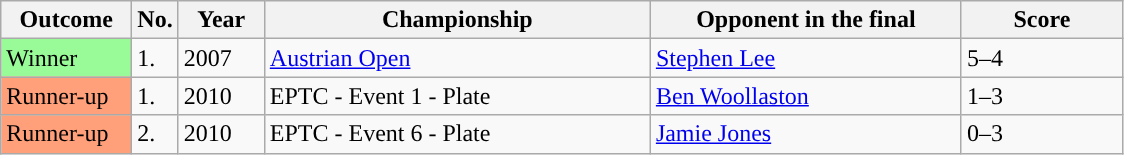<table class="sortable wikitable">
<tr>
<th width=80>Outcome</th>
<th width=20>No.</th>
<th width=50>Year</th>
<th width=250>Championship</th>
<th width=200>Opponent in the final</th>
<th width=100>Score</th>
</tr>
<tr>
<td style="background:#98FB98">Winner</td>
<td>1.</td>
<td>2007</td>
<td><a href='#'>Austrian Open</a></td>
<td> <a href='#'>Stephen Lee</a></td>
<td>5–4</td>
</tr>
<tr>
<td style="background:#ffa07a">Runner-up</td>
<td>1.</td>
<td>2010</td>
<td>EPTC - Event 1 - Plate</td>
<td> <a href='#'>Ben Woollaston</a></td>
<td>1–3</td>
</tr>
<tr>
<td style="background:#ffa07a">Runner-up</td>
<td>2.</td>
<td>2010</td>
<td>EPTC - Event 6 - Plate</td>
<td> <a href='#'>Jamie Jones</a></td>
<td>0–3</td>
</tr>
</table>
